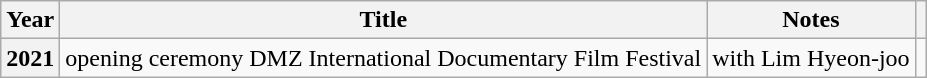<table class="wikitable sortable plainrowheaders">
<tr>
<th scope="col">Year</th>
<th scope="col">Title</th>
<th scope="col">Notes</th>
<th scope="col" class="unsortable"></th>
</tr>
<tr>
<th scope="row">2021</th>
<td>opening ceremony DMZ International Documentary Film Festival</td>
<td>with Lim Hyeon-joo</td>
<td></td>
</tr>
</table>
